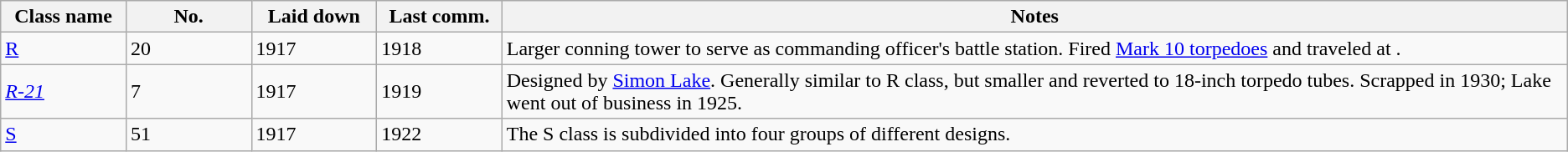<table class="wikitable sortable" border="1">
<tr>
<th ! width=8%>Class name</th>
<th width=8%>No.</th>
<th width=8%>Laid down</th>
<th width=8%>Last comm.</th>
<th class="unsortable">Notes</th>
</tr>
<tr>
<td><a href='#'>R</a></td>
<td>20</td>
<td>1917</td>
<td>1918</td>
<td>Larger conning tower to serve as commanding officer's battle station. Fired <a href='#'>Mark 10 torpedoes</a> and traveled  at .</td>
</tr>
<tr>
<td><a href='#'><em>R-21</em></a></td>
<td>7</td>
<td>1917</td>
<td>1919</td>
<td>Designed by <a href='#'>Simon Lake</a>. Generally similar to R class, but smaller and reverted to 18-inch torpedo tubes. Scrapped in 1930; Lake went out of business in 1925.</td>
</tr>
<tr>
<td><a href='#'>S</a></td>
<td>51</td>
<td>1917</td>
<td>1922</td>
<td>The S class is subdivided into four groups of different designs.</td>
</tr>
</table>
